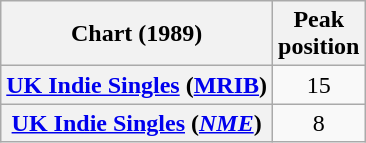<table class="wikitable sortable plainrowheaders" style="text-align:center">
<tr>
<th scope="col">Chart (1989)</th>
<th scope="col">Peak<br>position</th>
</tr>
<tr>
<th scope="row"><a href='#'>UK Indie Singles</a> (<a href='#'>MRIB</a>)</th>
<td>15</td>
</tr>
<tr>
<th scope="row"><a href='#'>UK Indie Singles</a> (<em><a href='#'>NME</a></em>)</th>
<td>8</td>
</tr>
</table>
